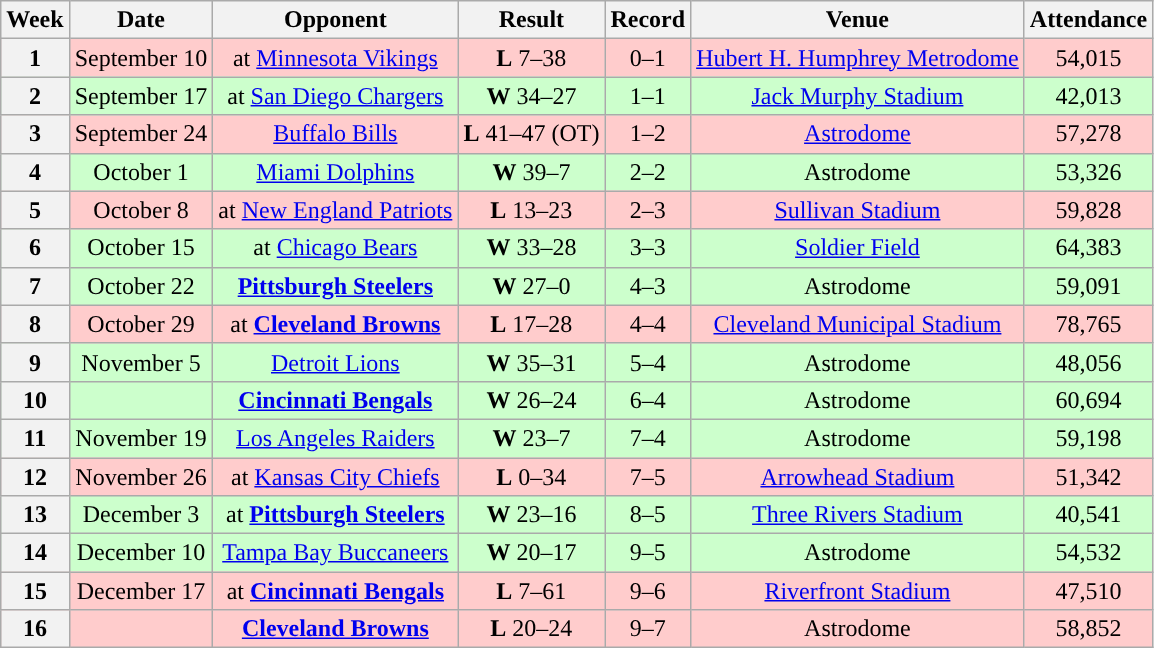<table class="wikitable" style="text-align:center">
<tr>
<th>Week</th>
<th>Date</th>
<th>Opponent</th>
<th>Result</th>
<th>Record</th>
<th>Venue</th>
<th>Attendance</th>
</tr>
<tr style="background:#fcc">
<th>1</th>
<td>September 10</td>
<td>at <a href='#'>Minnesota Vikings</a></td>
<td><strong>L</strong> 7–38</td>
<td>0–1</td>
<td><a href='#'>Hubert H. Humphrey Metrodome</a></td>
<td>54,015</td>
</tr>
<tr style="background:#cfc">
<th>2</th>
<td>September 17</td>
<td>at <a href='#'>San Diego Chargers</a></td>
<td><strong>W</strong> 34–27</td>
<td>1–1</td>
<td><a href='#'>Jack Murphy Stadium</a></td>
<td>42,013</td>
</tr>
<tr style="background:#fcc">
<th>3</th>
<td>September 24</td>
<td><a href='#'>Buffalo Bills</a></td>
<td><strong>L</strong> 41–47 (OT)</td>
<td>1–2</td>
<td><a href='#'>Astrodome</a></td>
<td>57,278</td>
</tr>
<tr style="background:#cfc">
<th>4</th>
<td>October 1</td>
<td><a href='#'>Miami Dolphins</a></td>
<td><strong>W</strong> 39–7</td>
<td>2–2</td>
<td>Astrodome</td>
<td>53,326</td>
</tr>
<tr style="background:#fcc">
<th>5</th>
<td>October 8</td>
<td>at <a href='#'>New England Patriots</a></td>
<td><strong>L</strong> 13–23</td>
<td>2–3</td>
<td><a href='#'>Sullivan Stadium</a></td>
<td>59,828</td>
</tr>
<tr style="background:#cfc">
<th>6</th>
<td>October 15</td>
<td>at <a href='#'>Chicago Bears</a></td>
<td><strong>W</strong> 33–28</td>
<td>3–3</td>
<td><a href='#'>Soldier Field</a></td>
<td>64,383</td>
</tr>
<tr style="background:#cfc">
<th>7</th>
<td>October 22</td>
<td><strong><a href='#'>Pittsburgh Steelers</a></strong></td>
<td><strong>W</strong> 27–0</td>
<td>4–3</td>
<td>Astrodome</td>
<td>59,091</td>
</tr>
<tr style="background:#fcc">
<th>8</th>
<td>October 29</td>
<td>at <strong><a href='#'>Cleveland Browns</a></strong></td>
<td><strong>L</strong> 17–28</td>
<td>4–4</td>
<td><a href='#'>Cleveland Municipal Stadium</a></td>
<td>78,765</td>
</tr>
<tr style="background:#cfc">
<th>9</th>
<td>November 5</td>
<td><a href='#'>Detroit Lions</a></td>
<td><strong>W</strong> 35–31</td>
<td>5–4</td>
<td>Astrodome</td>
<td>48,056</td>
</tr>
<tr style="background:#cfc">
<th>10</th>
<td></td>
<td><strong><a href='#'>Cincinnati Bengals</a></strong></td>
<td><strong>W</strong> 26–24</td>
<td>6–4</td>
<td>Astrodome</td>
<td>60,694</td>
</tr>
<tr style="background:#cfc">
<th>11</th>
<td>November 19</td>
<td><a href='#'>Los Angeles Raiders</a></td>
<td><strong>W</strong> 23–7</td>
<td>7–4</td>
<td>Astrodome</td>
<td>59,198</td>
</tr>
<tr style="background:#fcc">
<th>12</th>
<td>November 26</td>
<td>at <a href='#'>Kansas City Chiefs</a></td>
<td><strong>L</strong> 0–34</td>
<td>7–5</td>
<td><a href='#'>Arrowhead Stadium</a></td>
<td>51,342</td>
</tr>
<tr style="background:#cfc">
<th>13</th>
<td>December 3</td>
<td>at <strong><a href='#'>Pittsburgh Steelers</a></strong></td>
<td><strong>W</strong> 23–16</td>
<td>8–5</td>
<td><a href='#'>Three Rivers Stadium</a></td>
<td>40,541</td>
</tr>
<tr style="background:#cfc">
<th>14</th>
<td>December 10</td>
<td><a href='#'>Tampa Bay Buccaneers</a></td>
<td><strong>W</strong> 20–17</td>
<td>9–5</td>
<td>Astrodome</td>
<td>54,532</td>
</tr>
<tr style="background:#fcc">
<th>15</th>
<td>December 17</td>
<td>at <strong><a href='#'>Cincinnati Bengals</a></strong></td>
<td><strong>L</strong> 7–61</td>
<td>9–6</td>
<td><a href='#'>Riverfront Stadium</a></td>
<td>47,510</td>
</tr>
<tr style="background:#fcc">
<th>16</th>
<td></td>
<td><strong><a href='#'>Cleveland Browns</a></strong></td>
<td><strong>L</strong> 20–24</td>
<td>9–7</td>
<td>Astrodome</td>
<td>58,852</td>
</tr>
</table>
